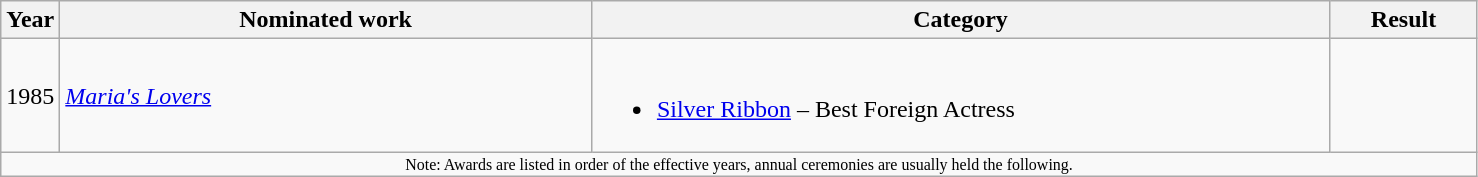<table class=wikitable>
<tr>
<th width=4%>Year</th>
<th width=36%>Nominated work</th>
<th width=50%>Category</th>
<th width=10%>Result</th>
</tr>
<tr>
<td>1985</td>
<td><em><a href='#'>Maria's Lovers</a></em></td>
<td><br><ul><li><a href='#'>Silver Ribbon</a> – Best Foreign Actress</li></ul></td>
<td></td>
</tr>
<tr>
<td colspan=4 width=100% style=font-size:8pt align=center>Note: Awards are listed in order of the effective years, annual ceremonies are usually held the following.</td>
</tr>
</table>
